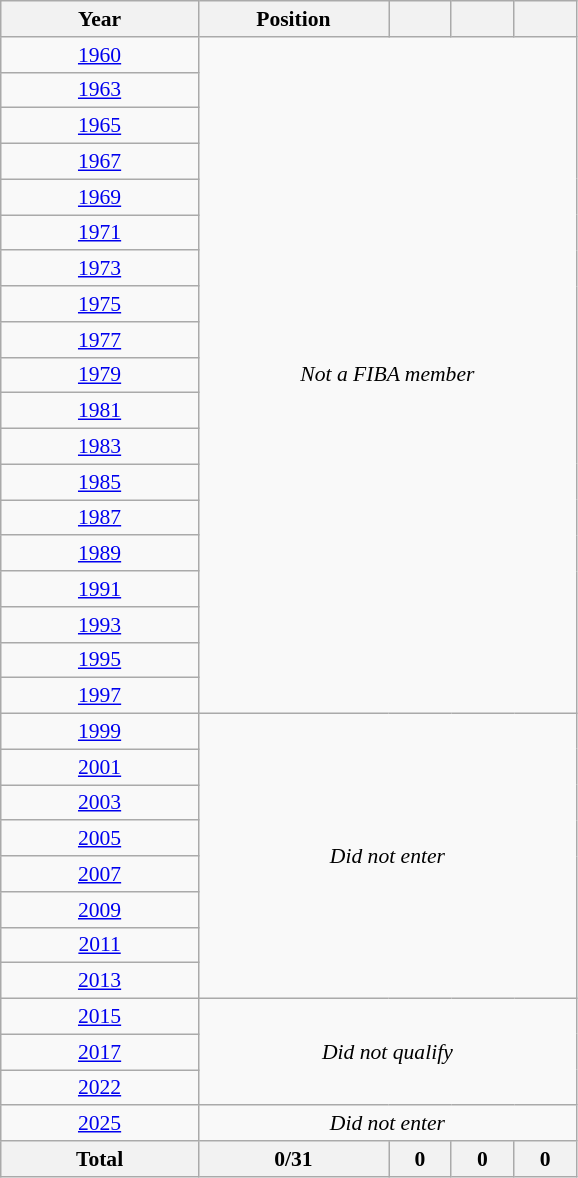<table class="wikitable" style="text-align: center;font-size:90%;">
<tr>
<th width=125>Year</th>
<th width=120>Position</th>
<th width=35></th>
<th width=35></th>
<th width=35></th>
</tr>
<tr>
<td> <a href='#'>1960</a></td>
<td rowspan=19 colspan=4><em>Not a FIBA member</em></td>
</tr>
<tr>
<td> <a href='#'>1963</a></td>
</tr>
<tr>
<td> <a href='#'>1965</a></td>
</tr>
<tr>
<td> <a href='#'>1967</a></td>
</tr>
<tr>
<td> <a href='#'>1969</a></td>
</tr>
<tr>
<td> <a href='#'>1971</a></td>
</tr>
<tr>
<td> <a href='#'>1973</a></td>
</tr>
<tr>
<td> <a href='#'>1975</a></td>
</tr>
<tr>
<td> <a href='#'>1977</a></td>
</tr>
<tr>
<td> <a href='#'>1979</a></td>
</tr>
<tr>
<td> <a href='#'>1981</a></td>
</tr>
<tr>
<td> <a href='#'>1983</a></td>
</tr>
<tr>
<td> <a href='#'>1985</a></td>
</tr>
<tr>
<td> <a href='#'>1987</a></td>
</tr>
<tr>
<td> <a href='#'>1989</a></td>
</tr>
<tr>
<td> <a href='#'>1991</a></td>
</tr>
<tr>
<td> <a href='#'>1993</a></td>
</tr>
<tr>
<td> <a href='#'>1995</a></td>
</tr>
<tr>
<td> <a href='#'>1997</a></td>
</tr>
<tr>
<td> <a href='#'>1999</a></td>
<td rowspan=8 colspan=4><em>Did not enter</em></td>
</tr>
<tr>
<td> <a href='#'>2001</a></td>
</tr>
<tr>
<td> <a href='#'>2003</a></td>
</tr>
<tr>
<td> <a href='#'>2005</a></td>
</tr>
<tr>
<td> <a href='#'>2007</a></td>
</tr>
<tr>
<td> <a href='#'>2009</a></td>
</tr>
<tr>
<td> <a href='#'>2011</a></td>
</tr>
<tr>
<td> <a href='#'>2013</a></td>
</tr>
<tr>
<td> <a href='#'>2015</a></td>
<td rowspan=3 colspan=4><em>Did not qualify</em></td>
</tr>
<tr>
<td> <a href='#'>2017</a></td>
</tr>
<tr>
<td> <a href='#'>2022</a></td>
</tr>
<tr>
<td> <a href='#'>2025</a></td>
<td colspan=4><em>Did not enter</em></td>
</tr>
<tr>
<th>Total</th>
<th>0/31</th>
<th>0</th>
<th>0</th>
<th>0</th>
</tr>
</table>
